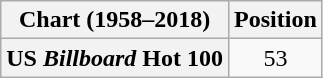<table class="wikitable plainrowheaders" style="text-align:center">
<tr>
<th scope="col">Chart (1958–2018)</th>
<th scope="col">Position</th>
</tr>
<tr>
<th scope="row">US <em>Billboard</em> Hot 100</th>
<td>53</td>
</tr>
</table>
